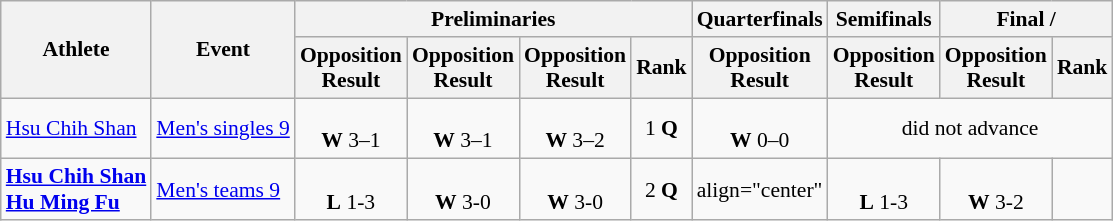<table class=wikitable style="font-size:90%">
<tr>
<th rowspan="2">Athlete</th>
<th rowspan="2">Event</th>
<th colspan="4">Preliminaries</th>
<th>Quarterfinals</th>
<th>Semifinals</th>
<th colspan="2">Final / </th>
</tr>
<tr>
<th>Opposition<br>Result</th>
<th>Opposition<br>Result</th>
<th>Opposition<br>Result</th>
<th>Rank</th>
<th>Opposition<br>Result</th>
<th>Opposition<br>Result</th>
<th>Opposition<br>Result</th>
<th>Rank</th>
</tr>
<tr>
<td><a href='#'>Hsu Chih Shan</a></td>
<td><a href='#'>Men's singles 9</a></td>
<td align="center"><br><strong>W</strong> 3–1</td>
<td align="center"><br><strong>W</strong> 3–1</td>
<td align="center"><br><strong>W</strong> 3–2</td>
<td align="center">1 <strong>Q</strong></td>
<td align="center"><br><strong>W</strong> 0–0</td>
<td align="center" colspan="3">did not advance</td>
</tr>
<tr>
<td><strong><a href='#'>Hsu Chih Shan</a></strong><br> <strong><a href='#'>Hu Ming Fu</a></strong></td>
<td><a href='#'>Men's teams 9</a></td>
<td align="center"><br><strong>L</strong> 1-3</td>
<td align="center"><br><strong>W</strong> 3-0</td>
<td align="center"><br><strong>W</strong> 3-0</td>
<td align="center">2 <strong>Q</strong></td>
<td>align="center" </td>
<td align="center"><br><strong>L</strong> 1-3</td>
<td align="center"><br><strong>W</strong> 3-2</td>
<td align="center"></td>
</tr>
</table>
